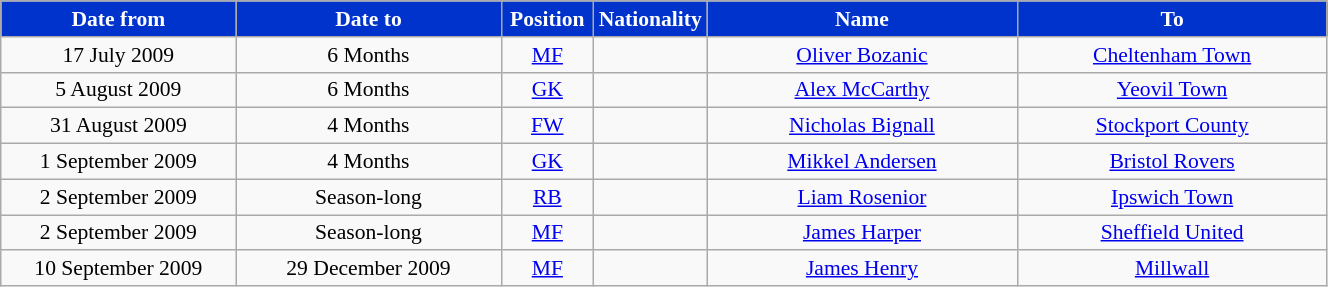<table class="wikitable"  style="text-align:center; font-size:90%; ">
<tr>
<th style="background:#03c; color:white; width:150px;">Date from</th>
<th style="background:#03c; color:white; width:170px;">Date to</th>
<th style="background:#03c; color:white; width:55px;">Position</th>
<th style="background:#03c; color:white; width:55px;">Nationality</th>
<th style="background:#03c; color:white; width:200px;">Name</th>
<th style="background:#03c; color:white; width:200px;">To</th>
</tr>
<tr>
<td>17 July 2009</td>
<td>6 Months</td>
<td><a href='#'>MF</a></td>
<td></td>
<td><a href='#'>Oliver Bozanic</a></td>
<td><a href='#'>Cheltenham Town</a></td>
</tr>
<tr>
<td>5 August 2009</td>
<td>6 Months</td>
<td><a href='#'>GK</a></td>
<td></td>
<td><a href='#'>Alex McCarthy</a></td>
<td><a href='#'>Yeovil Town</a></td>
</tr>
<tr>
<td>31 August 2009</td>
<td>4 Months</td>
<td><a href='#'>FW</a></td>
<td></td>
<td><a href='#'>Nicholas Bignall</a></td>
<td><a href='#'>Stockport County</a></td>
</tr>
<tr>
<td>1 September 2009</td>
<td>4 Months</td>
<td><a href='#'>GK</a></td>
<td></td>
<td><a href='#'>Mikkel Andersen</a></td>
<td><a href='#'>Bristol Rovers</a></td>
</tr>
<tr>
<td>2 September 2009</td>
<td>Season-long</td>
<td><a href='#'>RB</a></td>
<td></td>
<td><a href='#'>Liam Rosenior</a></td>
<td><a href='#'>Ipswich Town</a></td>
</tr>
<tr>
<td>2 September 2009</td>
<td>Season-long</td>
<td><a href='#'>MF</a></td>
<td></td>
<td><a href='#'>James Harper</a></td>
<td><a href='#'>Sheffield United</a></td>
</tr>
<tr>
<td>10 September 2009</td>
<td>29 December 2009</td>
<td><a href='#'>MF</a></td>
<td></td>
<td><a href='#'>James Henry</a></td>
<td><a href='#'>Millwall</a></td>
</tr>
</table>
